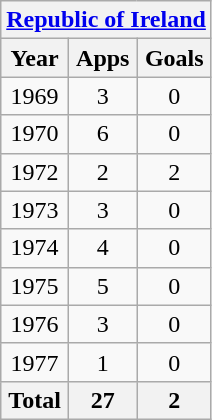<table class="wikitable" style="text-align:center">
<tr>
<th colspan="3"><a href='#'>Republic of Ireland</a></th>
</tr>
<tr>
<th>Year</th>
<th>Apps</th>
<th>Goals</th>
</tr>
<tr>
<td>1969</td>
<td>3</td>
<td>0</td>
</tr>
<tr>
<td>1970</td>
<td>6</td>
<td>0</td>
</tr>
<tr>
<td>1972</td>
<td>2</td>
<td>2</td>
</tr>
<tr>
<td>1973</td>
<td>3</td>
<td>0</td>
</tr>
<tr>
<td>1974</td>
<td>4</td>
<td>0</td>
</tr>
<tr>
<td>1975</td>
<td>5</td>
<td>0</td>
</tr>
<tr>
<td>1976</td>
<td>3</td>
<td>0</td>
</tr>
<tr>
<td>1977</td>
<td>1</td>
<td>0</td>
</tr>
<tr>
<th>Total</th>
<th>27</th>
<th>2</th>
</tr>
</table>
